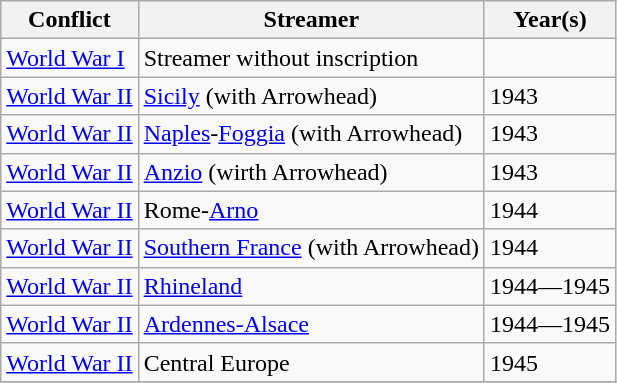<table class="wikitable" align="left">
<tr bgcolor="#efefef">
<th>Conflict</th>
<th>Streamer</th>
<th>Year(s)</th>
</tr>
<tr>
<td><a href='#'>World War I</a></td>
<td>Streamer without inscription</td>
<td></td>
</tr>
<tr>
<td><a href='#'>World War II</a></td>
<td><a href='#'>Sicily</a> (with Arrowhead)</td>
<td>1943</td>
</tr>
<tr>
<td><a href='#'>World War II</a></td>
<td><a href='#'>Naples</a>-<a href='#'>Foggia</a> (with Arrowhead)</td>
<td>1943</td>
</tr>
<tr>
<td><a href='#'>World War II</a></td>
<td><a href='#'>Anzio</a> (wirth Arrowhead)</td>
<td>1943</td>
</tr>
<tr>
<td><a href='#'>World War II</a></td>
<td>Rome-<a href='#'>Arno</a></td>
<td>1944</td>
</tr>
<tr>
<td><a href='#'>World War II</a></td>
<td><a href='#'>Southern France</a> (with Arrowhead)</td>
<td>1944</td>
</tr>
<tr>
<td><a href='#'>World War II</a></td>
<td><a href='#'>Rhineland</a></td>
<td>1944—1945</td>
</tr>
<tr>
<td><a href='#'>World War II</a></td>
<td><a href='#'>Ardennes-Alsace</a></td>
<td>1944—1945</td>
</tr>
<tr>
<td><a href='#'>World War II</a></td>
<td>Central Europe</td>
<td>1945</td>
</tr>
<tr>
</tr>
</table>
